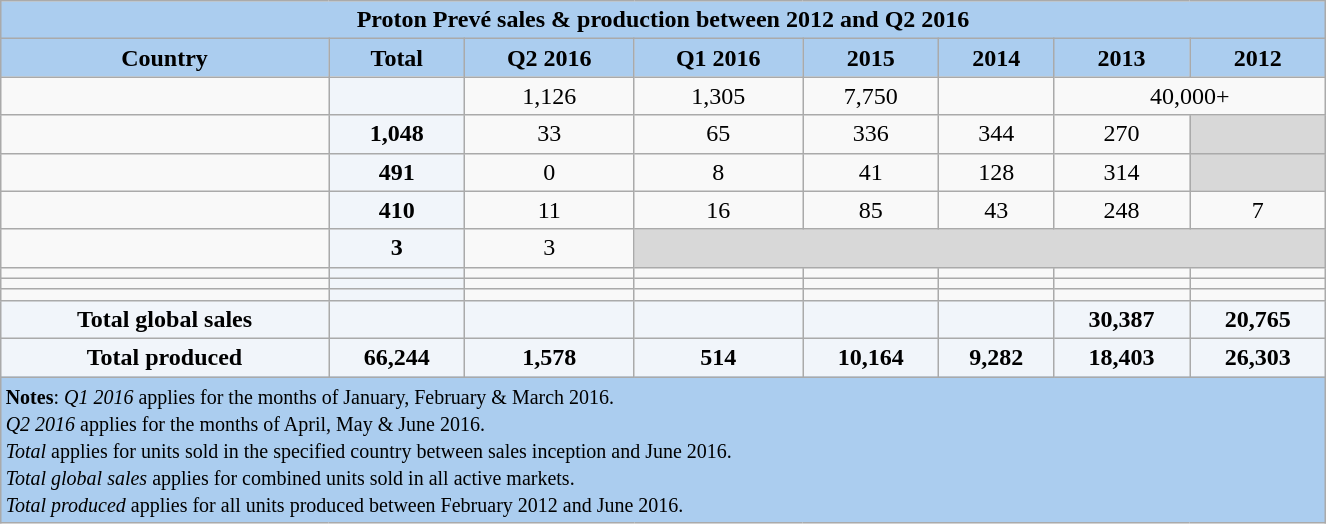<table class="wikitable"  style="margin:1em auto 1em auto; width:70%;">
<tr>
<th colspan="8" style="text-align:center; background:#abcdef;">Proton Prevé sales & production between 2012 and Q2 2016</th>
</tr>
<tr>
<th style="background:#abcdef;" width:10%;">Country</th>
<th style="background:#abcdef;" width:10%;">Total</th>
<th style="background:#abcdef;" width:10%;">Q2 2016</th>
<th style="background:#abcdef;" width:10%;">Q1 2016</th>
<th style="background:#abcdef;" width:10%;">2015</th>
<th style="background:#abcdef;" width:10%;">2014</th>
<th style="background:#abcdef;" width:10%;">2013</th>
<th style="background:#abcdef;" width:10%;">2012</th>
</tr>
<tr align="center">
<td align=left></td>
<td style="background:#f1f5fa;"></td>
<td>1,126</td>
<td>1,305</td>
<td>7,750</td>
<td></td>
<td colspan="2">40,000+</td>
</tr>
<tr align="center">
<td align=left></td>
<td style="background:#f1f5fa;"><strong>1,048</strong></td>
<td>33</td>
<td>65</td>
<td>336</td>
<td>344</td>
<td>270</td>
<td style="background:#D8D8D8;"></td>
</tr>
<tr align="center">
<td align=left></td>
<td style="background:#f1f5fa;"><strong>491</strong></td>
<td>0</td>
<td>8</td>
<td>41</td>
<td>128</td>
<td>314</td>
<td style="background:#D8D8D8;"></td>
</tr>
<tr align="center">
<td align=left></td>
<td style="background:#f1f5fa;"><strong>410</strong></td>
<td>11</td>
<td>16</td>
<td>85</td>
<td>43</td>
<td>248</td>
<td>7</td>
</tr>
<tr align="center">
<td align=left></td>
<td style="background:#f1f5fa;"><strong>3</strong></td>
<td>3</td>
<td style="background:#D8D8D8;" colspan="5"></td>
</tr>
<tr align="center">
<td align=left></td>
<td style="background:#f1f5fa;"></td>
<td></td>
<td></td>
<td></td>
<td></td>
<td></td>
<td></td>
</tr>
<tr align="center">
<td align=left></td>
<td style="background:#f1f5fa;"></td>
<td></td>
<td></td>
<td></td>
<td></td>
<td></td>
<td></td>
</tr>
<tr align="center">
<td align=left></td>
<td style="background:#f1f5fa;"></td>
<td></td>
<td></td>
<td></td>
<td></td>
<td></td>
<td></td>
</tr>
<tr align="center">
<td style="background:#f1f5fa;"><strong>Total global sales</strong></td>
<td style="background:#f1f5fa;"><strong> </strong></td>
<td style="background:#f1f5fa;"><strong> </strong></td>
<td style="background:#f1f5fa;"><strong> </strong></td>
<td style="background:#f1f5fa;"><strong> </strong></td>
<td style="background:#f1f5fa;"><strong> </strong></td>
<td style="background:#f1f5fa;" colspan="1"><strong>30,387 </strong></td>
<td style="background:#f1f5fa;" colspan="1"><strong>20,765</strong></td>
</tr>
<tr align="center">
<td style="background:#f1f5fa;"><strong>Total produced</strong></td>
<td style="background:#f1f5fa;"><strong>66,244</strong></td>
<td style="background:#f1f5fa;" colspan="1"><strong>1,578</strong></td>
<td style="background:#f1f5fa;" colspan="1"><strong>514</strong></td>
<td style="background:#f1f5fa;" colspan="1"><strong>10,164</strong></td>
<td style="background:#f1f5fa;" colspan="1"><strong>9,282</strong></td>
<td style="background:#f1f5fa;" colspan="1"><strong>18,403</strong></td>
<td style="background:#f1f5fa;" colspan="1"><strong>26,303</strong></td>
</tr>
<tr align="center">
<td colspan="8"  style="text-align:left; background:#abcdef;"><small><strong>Notes</strong>: <em>Q1 2016</em> applies for the months of January, February & March 2016.<br><em>Q2 2016</em> applies for the months of April, May & June 2016.<br><em>Total</em> applies for units sold in the specified country between sales inception and June 2016.<br><em>Total global sales</em> applies for combined units sold in all active markets.<br><em>Total produced</em> applies for all units produced between February 2012 and June 2016.</small></td>
</tr>
</table>
